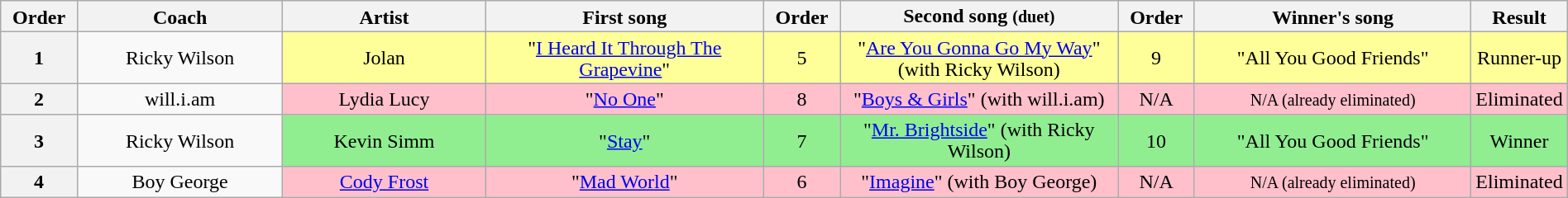<table class="wikitable" style="text-align:center; line-height:17px; width:100%;">
<tr>
<th scope="col" style="width:05%;">Order</th>
<th scope="col" style="width:14%;">Coach</th>
<th scope="col" style="width:14%;">Artist</th>
<th scope="col" style="width:19%;">First song</th>
<th scope="col" style="width:05%;">Order</th>
<th scope="col" style="width:19%;">Second song <small>(duet)</small></th>
<th scope="col" style="width:05%;">Order</th>
<th scope="col" style="width:19%;">Winner's song</th>
<th scope="col" style="width:10%;">Result</th>
</tr>
<tr>
<th scope="col">1</th>
<td>Ricky Wilson</td>
<td style="background:#ff9;">Jolan</td>
<td style="background:#ff9;">"<a href='#'>I Heard It Through The Grapevine</a>"</td>
<td style="background:#ff9;">5</td>
<td style="background:#ff9;">"<a href='#'>Are You Gonna Go My Way</a>" (with Ricky Wilson)</td>
<td style="background:#ff9;">9</td>
<td style="background:#ff9;">"All You Good Friends"</td>
<td style="background:#ff9;">Runner-up</td>
</tr>
<tr>
<th scope="col">2</th>
<td>will.i.am</td>
<td bgcolor=pink>Lydia Lucy</td>
<td bgcolor=pink>"<a href='#'>No One</a>"</td>
<td bgcolor=pink>8</td>
<td bgcolor=pink>"<a href='#'>Boys & Girls</a>" (with will.i.am)</td>
<td bgcolor=pink>N/A</td>
<td bgcolor=pink><small>N/A (already eliminated)</small></td>
<td bgcolor=pink>Eliminated</td>
</tr>
<tr>
<th scope="col">3</th>
<td>Ricky Wilson</td>
<td bgcolor=lightgreen>Kevin Simm</td>
<td bgcolor=lightgreen>"<a href='#'>Stay</a>"</td>
<td bgcolor=lightgreen>7</td>
<td bgcolor=lightgreen>"<a href='#'>Mr. Brightside</a>" (with Ricky Wilson)</td>
<td bgcolor=lightgreen>10</td>
<td bgcolor=lightgreen>"All You Good Friends"</td>
<td bgcolor=lightgreen>Winner</td>
</tr>
<tr>
<th scope="col">4</th>
<td>Boy George</td>
<td bgcolor=pink><a href='#'>Cody Frost</a></td>
<td bgcolor=pink>"<a href='#'>Mad World</a>"</td>
<td bgcolor=pink>6</td>
<td bgcolor=pink>"<a href='#'>Imagine</a>" (with Boy George)</td>
<td bgcolor=pink>N/A</td>
<td bgcolor=pink><small>N/A (already eliminated)</small></td>
<td bgcolor=pink>Eliminated</td>
</tr>
</table>
